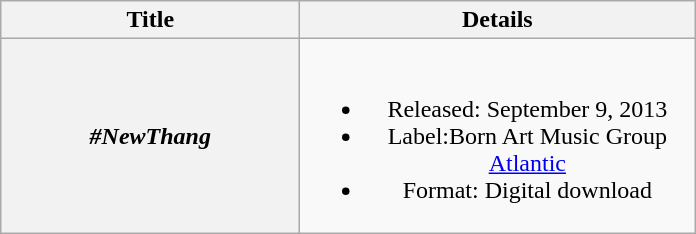<table class="wikitable plainrowheaders" style="text-align:center;">
<tr>
<th scope="col" style="width:12em;">Title</th>
<th scope="col" style="width:16em;">Details</th>
</tr>
<tr>
<th scope="row"><em>#NewThang</em></th>
<td><br><ul><li>Released: September 9, 2013</li><li>Label:Born Art Music Group <a href='#'>Atlantic</a></li><li>Format: Digital download</li></ul></td>
</tr>
</table>
